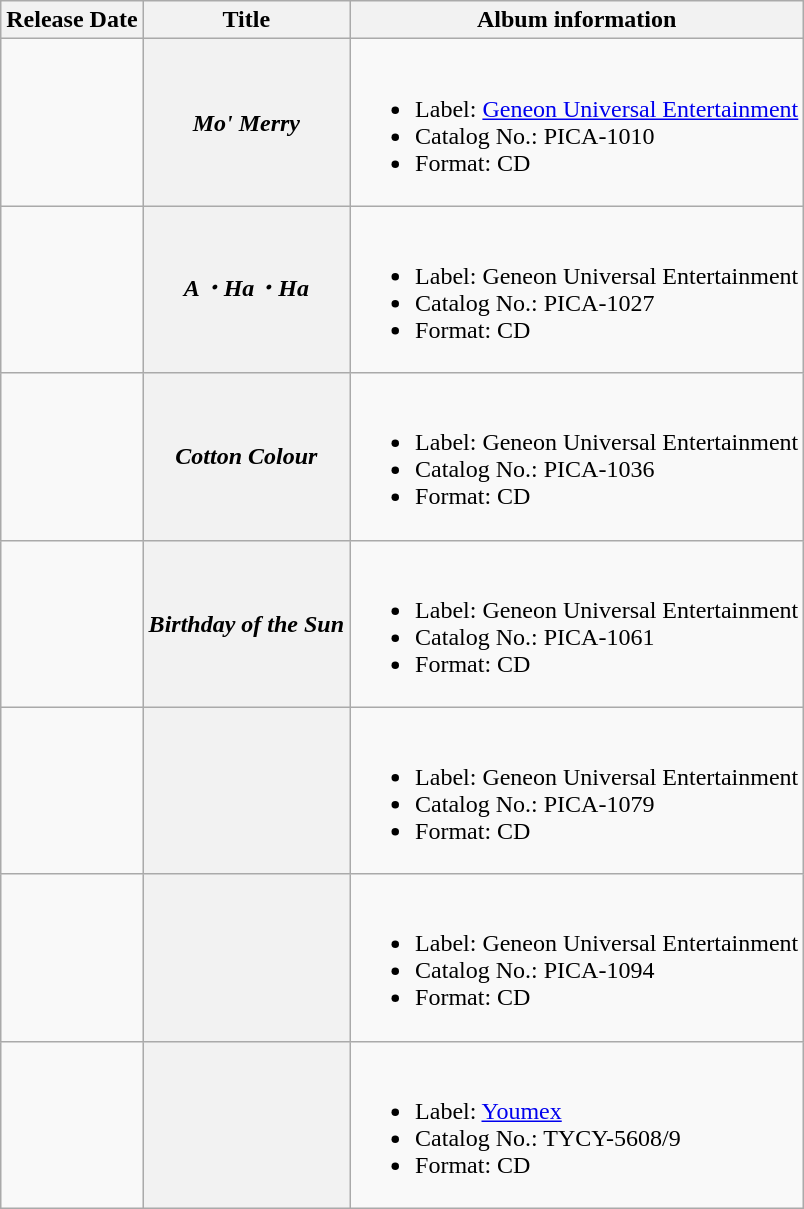<table class="wikitable plainrowheaders">
<tr>
<th>Release Date</th>
<th>Title</th>
<th>Album information</th>
</tr>
<tr>
<td></td>
<th scope="row"><em>Mo' Merry</em></th>
<td><br><ul><li>Label: <a href='#'>Geneon Universal Entertainment</a></li><li>Catalog No.: PICA-1010</li><li>Format: CD</li></ul></td>
</tr>
<tr>
<td></td>
<th scope="row"><em>A・Ha・Ha</em></th>
<td><br><ul><li>Label: Geneon Universal Entertainment</li><li>Catalog No.: PICA-1027</li><li>Format: CD</li></ul></td>
</tr>
<tr>
<td></td>
<th scope="row"><em>Cotton Colour</em></th>
<td><br><ul><li>Label: Geneon Universal Entertainment</li><li>Catalog No.: PICA-1036</li><li>Format: CD</li></ul></td>
</tr>
<tr>
<td></td>
<th scope="row"><em>Birthday of the Sun</em></th>
<td><br><ul><li>Label: Geneon Universal Entertainment</li><li>Catalog No.: PICA-1061</li><li>Format: CD</li></ul></td>
</tr>
<tr>
<td></td>
<th scope="row"></th>
<td><br><ul><li>Label: Geneon Universal Entertainment</li><li>Catalog No.: PICA-1079</li><li>Format: CD</li></ul></td>
</tr>
<tr>
<td></td>
<th scope="row"></th>
<td><br><ul><li>Label: Geneon Universal Entertainment</li><li>Catalog No.: PICA-1094</li><li>Format: CD</li></ul></td>
</tr>
<tr>
<td></td>
<th scope="row"></th>
<td><br><ul><li>Label: <a href='#'>Youmex</a></li><li>Catalog No.: TYCY-5608/9</li><li>Format: CD</li></ul></td>
</tr>
</table>
